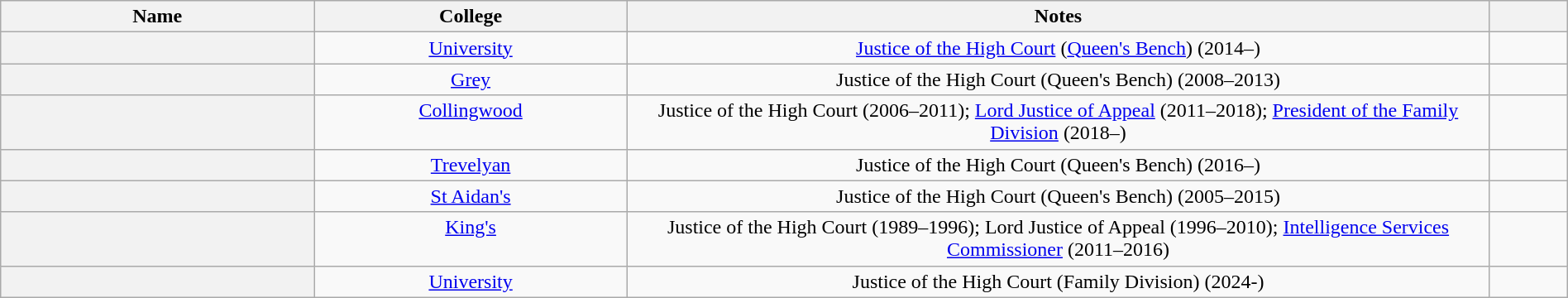<table class="wikitable sortable" style="width:100%">
<tr>
<th width="20%">Name</th>
<th width="20%">College</th>
<th width="55%">Notes</th>
<th width="5%"></th>
</tr>
<tr valign="top">
<th scope=row></th>
<td align="center"><a href='#'>University</a></td>
<td align="center"><a href='#'>Justice of the High Court</a> (<a href='#'>Queen's Bench</a>) (2014–)</td>
<td align="center"></td>
</tr>
<tr valign="top">
<th scope=row></th>
<td align="center"><a href='#'>Grey</a></td>
<td align="center">Justice of the High Court (Queen's Bench) (2008–2013)</td>
<td align="center"></td>
</tr>
<tr valign="top">
<th scope=row></th>
<td align="center"><a href='#'>Collingwood</a></td>
<td align="center">Justice of the High Court (2006–2011); <a href='#'>Lord Justice of Appeal</a> (2011–2018); <a href='#'>President of the Family Division</a> (2018–)</td>
<td align="center"></td>
</tr>
<tr valign="top">
<th scope=row></th>
<td align="center"><a href='#'>Trevelyan</a></td>
<td align="center">Justice of the High Court (Queen's Bench) (2016–)</td>
<td align="center"></td>
</tr>
<tr valign="top">
<th scope=row></th>
<td align="center"><a href='#'>St Aidan's</a></td>
<td align="center">Justice of the High Court (Queen's Bench) (2005–2015)</td>
<td align="center"></td>
</tr>
<tr valign="top">
<th scope=row></th>
<td align="center"><a href='#'>King's</a></td>
<td align="center">Justice of the High Court (1989–1996); Lord Justice of Appeal (1996–2010); <a href='#'>Intelligence Services Commissioner</a> (2011–2016)</td>
<td align="center"></td>
</tr>
<tr valign="top">
<th scope=row></th>
<td align="center"><a href='#'>University</a></td>
<td align="center">Justice of the High Court (Family Division) (2024-)</td>
<td align="center"></td>
</tr>
</table>
